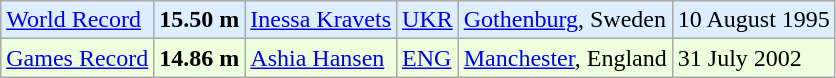<table class="wikitable">
<tr bgcolor = "ddeeff">
<td><a href='#'>World Record</a></td>
<td><strong>15.50 m</strong></td>
<td><a href='#'>Inessa Kravets</a></td>
<td><a href='#'>UKR</a></td>
<td><a href='#'>Gothenburg</a>, Sweden</td>
<td>10 August 1995</td>
</tr>
<tr bgcolor = "eeffdd">
<td><a href='#'>Games Record</a></td>
<td><strong>14.86 m</strong></td>
<td><a href='#'>Ashia Hansen</a></td>
<td><a href='#'>ENG</a></td>
<td><a href='#'>Manchester</a>, England</td>
<td>31 July 2002</td>
</tr>
</table>
